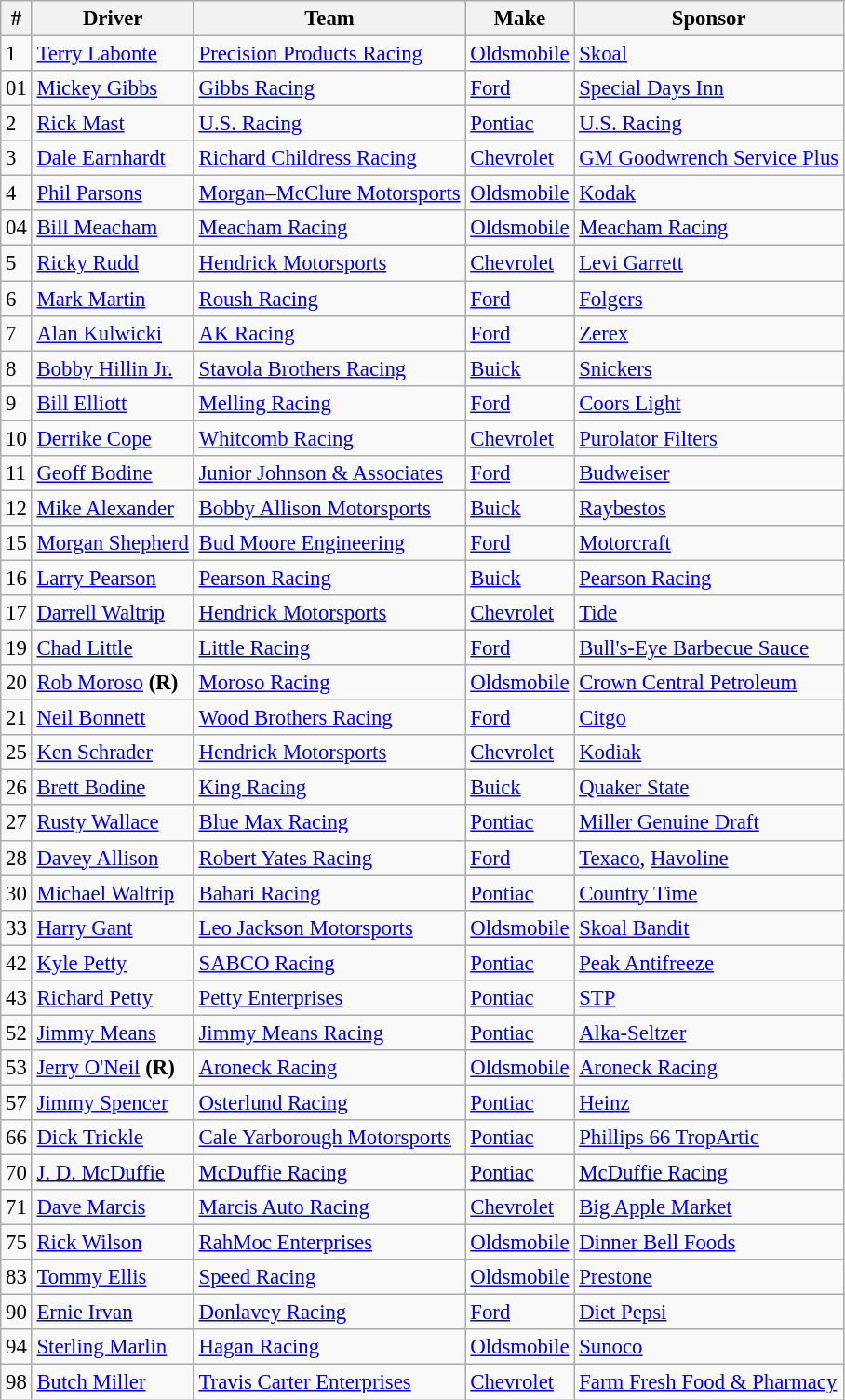<table class="wikitable" style="font-size:95%">
<tr>
<th>#</th>
<th>Driver</th>
<th>Team</th>
<th>Make</th>
<th>Sponsor</th>
</tr>
<tr>
<td>1</td>
<td><a href='#'>Terry Labonte</a></td>
<td><a href='#'>Precision Products Racing</a></td>
<td><a href='#'>Oldsmobile</a></td>
<td><a href='#'>Skoal</a></td>
</tr>
<tr>
<td>01</td>
<td><a href='#'>Mickey Gibbs</a></td>
<td><a href='#'>Gibbs Racing</a></td>
<td><a href='#'>Ford</a></td>
<td><a href='#'>Special Days Inn</a></td>
</tr>
<tr>
<td>2</td>
<td><a href='#'>Rick Mast</a></td>
<td><a href='#'>U.S. Racing</a></td>
<td><a href='#'>Pontiac</a></td>
<td><a href='#'>U.S. Racing</a></td>
</tr>
<tr>
<td>3</td>
<td><a href='#'>Dale Earnhardt</a></td>
<td><a href='#'>Richard Childress Racing</a></td>
<td><a href='#'>Chevrolet</a></td>
<td><a href='#'>GM Goodwrench Service Plus</a></td>
</tr>
<tr>
<td>4</td>
<td><a href='#'>Phil Parsons</a></td>
<td><a href='#'>Morgan–McClure Motorsports</a></td>
<td><a href='#'>Oldsmobile</a></td>
<td><a href='#'>Kodak</a></td>
</tr>
<tr>
<td>04</td>
<td><a href='#'>Bill Meacham</a></td>
<td><a href='#'>Meacham Racing</a></td>
<td><a href='#'>Oldsmobile</a></td>
<td><a href='#'>Meacham Racing</a></td>
</tr>
<tr>
<td>5</td>
<td><a href='#'>Ricky Rudd</a></td>
<td><a href='#'>Hendrick Motorsports</a></td>
<td><a href='#'>Chevrolet</a></td>
<td><a href='#'>Levi Garrett</a></td>
</tr>
<tr>
<td>6</td>
<td><a href='#'>Mark Martin</a></td>
<td><a href='#'>Roush Racing</a></td>
<td><a href='#'>Ford</a></td>
<td><a href='#'>Folgers</a></td>
</tr>
<tr>
<td>7</td>
<td><a href='#'>Alan Kulwicki</a></td>
<td><a href='#'>AK Racing</a></td>
<td><a href='#'>Ford</a></td>
<td><a href='#'>Zerex</a></td>
</tr>
<tr>
<td>8</td>
<td><a href='#'>Bobby Hillin Jr.</a></td>
<td><a href='#'>Stavola Brothers Racing</a></td>
<td><a href='#'>Buick</a></td>
<td><a href='#'>Snickers</a></td>
</tr>
<tr>
<td>9</td>
<td><a href='#'>Bill Elliott</a></td>
<td><a href='#'>Melling Racing</a></td>
<td><a href='#'>Ford</a></td>
<td><a href='#'>Coors Light</a></td>
</tr>
<tr>
<td>10</td>
<td><a href='#'>Derrike Cope</a></td>
<td><a href='#'>Whitcomb Racing</a></td>
<td><a href='#'>Chevrolet</a></td>
<td><a href='#'>Purolator Filters</a></td>
</tr>
<tr>
<td>11</td>
<td><a href='#'>Geoff Bodine</a></td>
<td><a href='#'>Junior Johnson & Associates</a></td>
<td><a href='#'>Ford</a></td>
<td><a href='#'>Budweiser</a></td>
</tr>
<tr>
<td>12</td>
<td><a href='#'>Mike Alexander</a></td>
<td><a href='#'>Bobby Allison Motorsports</a></td>
<td><a href='#'>Buick</a></td>
<td><a href='#'>Raybestos</a></td>
</tr>
<tr>
<td>15</td>
<td><a href='#'>Morgan Shepherd</a></td>
<td><a href='#'>Bud Moore Engineering</a></td>
<td><a href='#'>Ford</a></td>
<td><a href='#'>Motorcraft</a></td>
</tr>
<tr>
<td>16</td>
<td><a href='#'>Larry Pearson</a></td>
<td><a href='#'>Pearson Racing</a></td>
<td><a href='#'>Buick</a></td>
<td><a href='#'>Pearson Racing</a></td>
</tr>
<tr>
<td>17</td>
<td><a href='#'>Darrell Waltrip</a></td>
<td><a href='#'>Hendrick Motorsports</a></td>
<td><a href='#'>Chevrolet</a></td>
<td><a href='#'>Tide</a></td>
</tr>
<tr>
<td>19</td>
<td><a href='#'>Chad Little</a></td>
<td><a href='#'>Little Racing</a></td>
<td><a href='#'>Ford</a></td>
<td><a href='#'>Bull's-Eye Barbecue Sauce</a></td>
</tr>
<tr>
<td>20</td>
<td><a href='#'>Rob Moroso</a> <strong>(R)</strong></td>
<td><a href='#'>Moroso Racing</a></td>
<td><a href='#'>Oldsmobile</a></td>
<td><a href='#'>Crown Central Petroleum</a></td>
</tr>
<tr>
<td>21</td>
<td><a href='#'>Neil Bonnett</a></td>
<td><a href='#'>Wood Brothers Racing</a></td>
<td><a href='#'>Ford</a></td>
<td><a href='#'>Citgo</a></td>
</tr>
<tr>
<td>25</td>
<td><a href='#'>Ken Schrader</a></td>
<td><a href='#'>Hendrick Motorsports</a></td>
<td><a href='#'>Chevrolet</a></td>
<td><a href='#'>Kodiak</a></td>
</tr>
<tr>
<td>26</td>
<td><a href='#'>Brett Bodine</a></td>
<td><a href='#'>King Racing</a></td>
<td><a href='#'>Buick</a></td>
<td><a href='#'>Quaker State</a></td>
</tr>
<tr>
<td>27</td>
<td><a href='#'>Rusty Wallace</a></td>
<td><a href='#'>Blue Max Racing</a></td>
<td><a href='#'>Pontiac</a></td>
<td><a href='#'>Miller Genuine Draft</a></td>
</tr>
<tr>
<td>28</td>
<td><a href='#'>Davey Allison</a></td>
<td><a href='#'>Robert Yates Racing</a></td>
<td><a href='#'>Ford</a></td>
<td><a href='#'>Texaco</a>, <a href='#'>Havoline</a></td>
</tr>
<tr>
<td>30</td>
<td><a href='#'>Michael Waltrip</a></td>
<td><a href='#'>Bahari Racing</a></td>
<td><a href='#'>Pontiac</a></td>
<td><a href='#'>Country Time</a></td>
</tr>
<tr>
<td>33</td>
<td><a href='#'>Harry Gant</a></td>
<td><a href='#'>Leo Jackson Motorsports</a></td>
<td><a href='#'>Oldsmobile</a></td>
<td><a href='#'>Skoal Bandit</a></td>
</tr>
<tr>
<td>42</td>
<td><a href='#'>Kyle Petty</a></td>
<td><a href='#'>SABCO Racing</a></td>
<td><a href='#'>Pontiac</a></td>
<td><a href='#'>Peak Antifreeze</a></td>
</tr>
<tr>
<td>43</td>
<td><a href='#'>Richard Petty</a></td>
<td><a href='#'>Petty Enterprises</a></td>
<td><a href='#'>Pontiac</a></td>
<td><a href='#'>STP</a></td>
</tr>
<tr>
<td>52</td>
<td><a href='#'>Jimmy Means</a></td>
<td><a href='#'>Jimmy Means Racing</a></td>
<td><a href='#'>Pontiac</a></td>
<td><a href='#'>Alka-Seltzer</a></td>
</tr>
<tr>
<td>53</td>
<td><a href='#'>Jerry O'Neil</a> <strong>(R)</strong></td>
<td><a href='#'>Aroneck Racing</a></td>
<td><a href='#'>Oldsmobile</a></td>
<td><a href='#'>Aroneck Racing</a></td>
</tr>
<tr>
<td>57</td>
<td><a href='#'>Jimmy Spencer</a></td>
<td><a href='#'>Osterlund Racing</a></td>
<td><a href='#'>Pontiac</a></td>
<td><a href='#'>Heinz</a></td>
</tr>
<tr>
<td>66</td>
<td><a href='#'>Dick Trickle</a></td>
<td><a href='#'>Cale Yarborough Motorsports</a></td>
<td><a href='#'>Pontiac</a></td>
<td><a href='#'>Phillips 66 TropArtic</a></td>
</tr>
<tr>
<td>70</td>
<td><a href='#'>J. D. McDuffie</a></td>
<td><a href='#'>McDuffie Racing</a></td>
<td><a href='#'>Pontiac</a></td>
<td><a href='#'>McDuffie Racing</a></td>
</tr>
<tr>
<td>71</td>
<td><a href='#'>Dave Marcis</a></td>
<td><a href='#'>Marcis Auto Racing</a></td>
<td><a href='#'>Chevrolet</a></td>
<td><a href='#'>Big Apple Market</a></td>
</tr>
<tr>
<td>75</td>
<td><a href='#'>Rick Wilson</a></td>
<td><a href='#'>RahMoc Enterprises</a></td>
<td><a href='#'>Oldsmobile</a></td>
<td><a href='#'>Dinner Bell Foods</a></td>
</tr>
<tr>
<td>83</td>
<td><a href='#'>Tommy Ellis</a></td>
<td><a href='#'>Speed Racing</a></td>
<td><a href='#'>Oldsmobile</a></td>
<td><a href='#'>Prestone</a></td>
</tr>
<tr>
<td>90</td>
<td><a href='#'>Ernie Irvan</a></td>
<td><a href='#'>Donlavey Racing</a></td>
<td><a href='#'>Ford</a></td>
<td><a href='#'>Diet Pepsi</a></td>
</tr>
<tr>
<td>94</td>
<td><a href='#'>Sterling Marlin</a></td>
<td><a href='#'>Hagan Racing</a></td>
<td><a href='#'>Oldsmobile</a></td>
<td><a href='#'>Sunoco</a></td>
</tr>
<tr>
<td>98</td>
<td><a href='#'>Butch Miller</a></td>
<td><a href='#'>Travis Carter Enterprises</a></td>
<td><a href='#'>Chevrolet</a></td>
<td><a href='#'>Farm Fresh Food & Pharmacy</a></td>
</tr>
</table>
